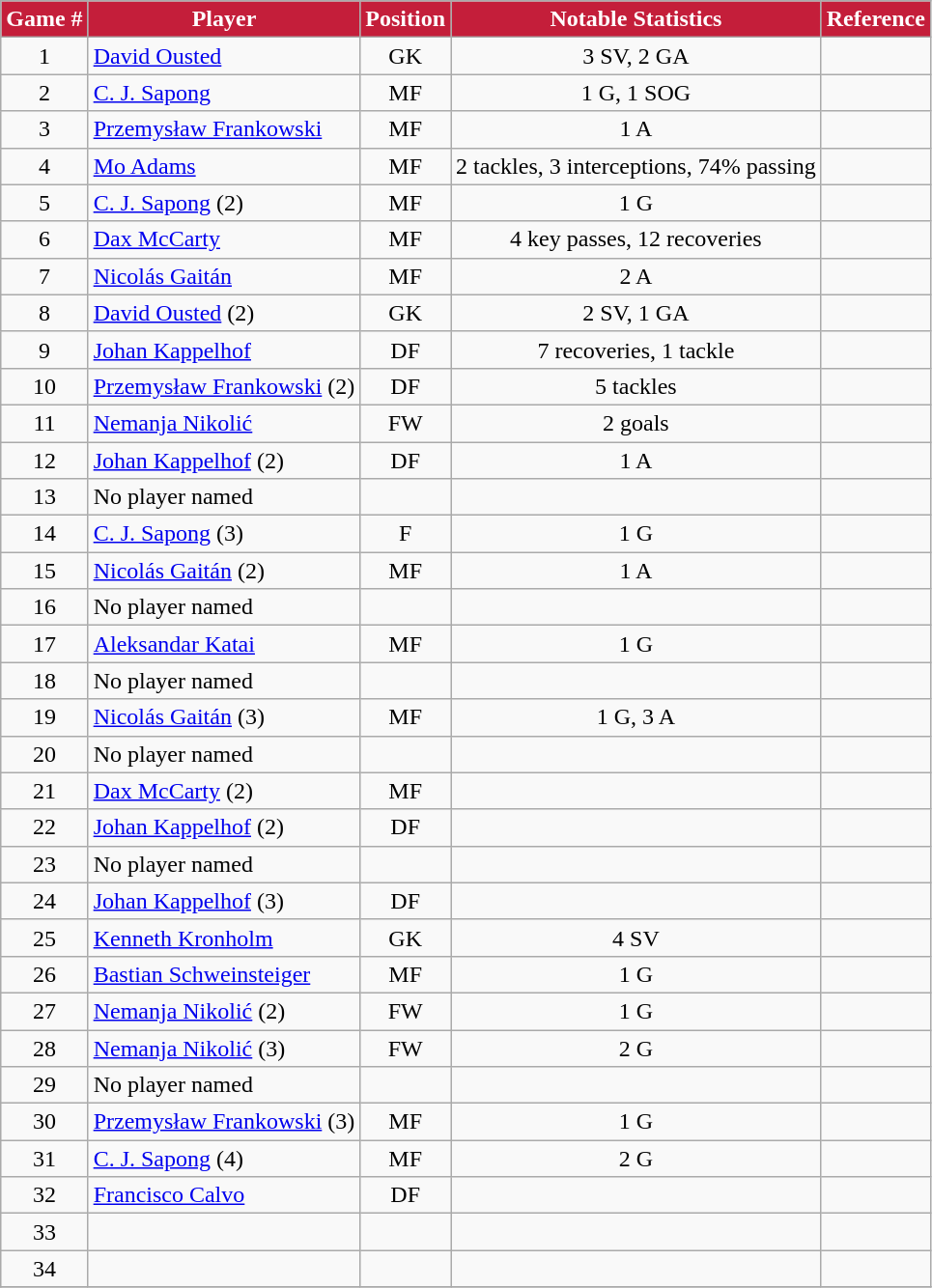<table class=wikitable>
<tr>
<th style="background:#C41E3A; color:white; text-align:center;">Game #</th>
<th style="background:#C41E3A; color:white; text-align:center;">Player</th>
<th style="background:#C41E3A; color:white; text-align:center;">Position</th>
<th style="background:#C41E3A; color:white; text-align:center;">Notable Statistics</th>
<th style="background:#C41E3A; color:white; text-align:center;">Reference</th>
</tr>
<tr>
<td style="text-align:center;">1</td>
<td> <a href='#'>David Ousted</a></td>
<td style="text-align:center;">GK</td>
<td style="text-align:center;">3 SV, 2 GA</td>
<td style="text-align:center;"></td>
</tr>
<tr>
<td style="text-align:center;">2</td>
<td> <a href='#'>C. J. Sapong</a></td>
<td style="text-align:center;">MF</td>
<td style="text-align:center;">1 G, 1 SOG</td>
<td style="text-align:center;"></td>
</tr>
<tr>
<td style="text-align:center;">3</td>
<td> <a href='#'>Przemysław Frankowski</a></td>
<td style="text-align:center;">MF</td>
<td style="text-align:center;">1 A</td>
<td style="text-align:center;"></td>
</tr>
<tr>
<td style="text-align:center;">4</td>
<td> <a href='#'>Mo Adams</a></td>
<td style="text-align:center;">MF</td>
<td style="text-align:center;">2 tackles, 3 interceptions, 74% passing</td>
<td style="text-align:center;"></td>
</tr>
<tr>
<td style="text-align:center;">5</td>
<td> <a href='#'>C. J. Sapong</a> (2)</td>
<td style="text-align:center;">MF</td>
<td style="text-align:center;">1 G</td>
<td style="text-align:center;"></td>
</tr>
<tr>
<td style="text-align:center;">6</td>
<td> <a href='#'>Dax McCarty</a></td>
<td style="text-align:center;">MF</td>
<td style="text-align:center;">4 key passes, 12 recoveries</td>
<td style="text-align:center;"></td>
</tr>
<tr>
<td style="text-align:center;">7</td>
<td> <a href='#'>Nicolás Gaitán</a></td>
<td style="text-align:center;">MF</td>
<td style="text-align:center;">2 A</td>
<td style="text-align:center;"></td>
</tr>
<tr>
<td style="text-align:center;">8</td>
<td> <a href='#'>David Ousted</a> (2)</td>
<td style="text-align:center;">GK</td>
<td style="text-align:center;">2 SV, 1 GA</td>
<td style="text-align:center;"></td>
</tr>
<tr>
<td style="text-align:center;">9</td>
<td> <a href='#'>Johan Kappelhof</a></td>
<td style="text-align:center;">DF</td>
<td style="text-align:center;">7 recoveries, 1 tackle</td>
<td style="text-align:center;"></td>
</tr>
<tr>
<td style="text-align:center;">10</td>
<td> <a href='#'>Przemysław Frankowski</a> (2)</td>
<td style="text-align:center;">DF</td>
<td style="text-align:center;">5 tackles</td>
<td style="text-align:center;"></td>
</tr>
<tr>
<td style="text-align:center;">11</td>
<td> <a href='#'>Nemanja Nikolić</a></td>
<td style="text-align:center;">FW</td>
<td style="text-align:center;">2 goals</td>
<td style="text-align:center;"></td>
</tr>
<tr>
<td style="text-align:center;">12</td>
<td> <a href='#'>Johan Kappelhof</a> (2)</td>
<td style="text-align:center;">DF</td>
<td style="text-align:center;">1 A</td>
<td style="text-align:center;"></td>
</tr>
<tr>
<td style="text-align:center;">13</td>
<td>No player named</td>
<td style="text-align:center;"></td>
<td style="text-align:center;"></td>
<td style="text-align:center;"></td>
</tr>
<tr>
<td style="text-align:center;">14</td>
<td> <a href='#'>C. J. Sapong</a> (3)</td>
<td style="text-align:center;">F</td>
<td style="text-align:center;">1 G</td>
<td style="text-align:center;"></td>
</tr>
<tr>
<td style="text-align:center;">15</td>
<td> <a href='#'>Nicolás Gaitán</a> (2)</td>
<td style="text-align:center;">MF</td>
<td style="text-align:center;">1 A</td>
<td style="text-align:center;"></td>
</tr>
<tr>
<td style="text-align:center;">16</td>
<td>No player named</td>
<td style="text-align:center;"></td>
<td style="text-align:center;"></td>
<td style="text-align:center;"></td>
</tr>
<tr>
<td style="text-align:center;">17</td>
<td> <a href='#'>Aleksandar Katai</a></td>
<td style="text-align:center;">MF</td>
<td style="text-align:center;">1 G</td>
<td style="text-align:center;"></td>
</tr>
<tr>
<td style="text-align:center;">18</td>
<td>No player named</td>
<td style="text-align:center;"></td>
<td style="text-align:center;"></td>
<td style="text-align:center;"></td>
</tr>
<tr>
<td style="text-align:center;">19</td>
<td> <a href='#'>Nicolás Gaitán</a> (3)</td>
<td style="text-align:center;">MF</td>
<td style="text-align:center;">1 G, 3 A</td>
<td style="text-align:center;"></td>
</tr>
<tr>
<td style="text-align:center;">20</td>
<td>No player named</td>
<td style="text-align:center;"></td>
<td style="text-align:center;"></td>
<td style="text-align:center;"></td>
</tr>
<tr>
<td style="text-align:center;">21</td>
<td> <a href='#'>Dax McCarty</a> (2)</td>
<td style="text-align:center;">MF</td>
<td style="text-align:center;"></td>
<td style="text-align:center;"></td>
</tr>
<tr>
<td style="text-align:center;">22</td>
<td> <a href='#'>Johan Kappelhof</a> (2)</td>
<td style="text-align:center;">DF</td>
<td style="text-align:center;"></td>
<td style="text-align:center;"></td>
</tr>
<tr>
<td style="text-align:center;">23</td>
<td>No player named</td>
<td style="text-align:center;"></td>
<td style="text-align:center;"></td>
<td style="text-align:center;"></td>
</tr>
<tr>
<td style="text-align:center;">24</td>
<td> <a href='#'>Johan Kappelhof</a> (3)</td>
<td style="text-align:center;">DF</td>
<td style="text-align:center;"></td>
<td style="text-align:center;"></td>
</tr>
<tr>
<td style="text-align:center;">25</td>
<td> <a href='#'>Kenneth Kronholm</a></td>
<td style="text-align:center;">GK</td>
<td style="text-align:center;">4 SV</td>
<td style="text-align:center;"></td>
</tr>
<tr>
<td style="text-align:center;">26</td>
<td> <a href='#'>Bastian Schweinsteiger</a></td>
<td style="text-align:center;">MF</td>
<td style="text-align:center;">1 G</td>
<td style="text-align:center;"></td>
</tr>
<tr>
<td style="text-align:center;">27</td>
<td> <a href='#'>Nemanja Nikolić</a> (2)</td>
<td style="text-align:center;">FW</td>
<td style="text-align:center;">1 G</td>
<td style="text-align:center;"></td>
</tr>
<tr>
<td style="text-align:center;">28</td>
<td> <a href='#'>Nemanja Nikolić</a> (3)</td>
<td style="text-align:center;">FW</td>
<td style="text-align:center;">2 G</td>
<td style="text-align:center;"></td>
</tr>
<tr>
<td style="text-align:center;">29</td>
<td>No player named</td>
<td style="text-align:center;"></td>
<td style="text-align:center;"></td>
<td style="text-align:center;"></td>
</tr>
<tr>
<td style="text-align:center;">30</td>
<td> <a href='#'>Przemysław Frankowski</a> (3)</td>
<td style="text-align:center;">MF</td>
<td style="text-align:center;">1 G</td>
<td style="text-align:center;"></td>
</tr>
<tr>
<td style="text-align:center;">31</td>
<td> <a href='#'>C. J. Sapong</a> (4)</td>
<td style="text-align:center;">MF</td>
<td style="text-align:center;">2 G</td>
<td style="text-align:center;"></td>
</tr>
<tr>
<td style="text-align:center;">32</td>
<td> <a href='#'>Francisco Calvo</a></td>
<td style="text-align:center;">DF</td>
<td style="text-align:center;"></td>
<td style="text-align:center;"></td>
</tr>
<tr>
<td style="text-align:center;">33</td>
<td></td>
<td style="text-align:center;"></td>
<td style="text-align:center;"></td>
<td style="text-align:center;"></td>
</tr>
<tr>
<td style="text-align:center;">34</td>
<td></td>
<td style="text-align:center;"></td>
<td style="text-align:center;"></td>
<td style="text-align:center;"></td>
</tr>
<tr>
</tr>
</table>
